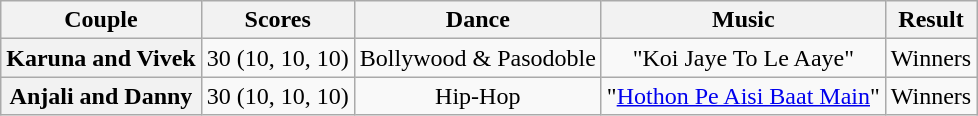<table class="wikitable plainrowheaders sortable" style="text-align:center;">
<tr>
<th class="sortable" scope="col" style="text-align:center">Couple</th>
<th>Scores</th>
<th class="unsortable" scope="col">Dance</th>
<th scope="col" class="unsortable">Music</th>
<th scope="col" class="unsortable">Result</th>
</tr>
<tr>
<th>Karuna and Vivek</th>
<td>30 (10, 10, 10)</td>
<td>Bollywood & Pasodoble</td>
<td>"Koi Jaye To Le Aaye"</td>
<td>Winners</td>
</tr>
<tr>
<th>Anjali and Danny</th>
<td>30 (10, 10, 10)</td>
<td>Hip-Hop</td>
<td>"<a href='#'>Hothon Pe Aisi Baat Main</a>"</td>
<td>Winners</td>
</tr>
</table>
